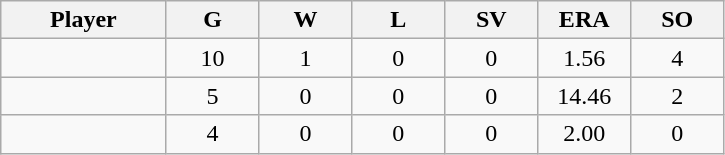<table class="wikitable sortable">
<tr>
<th bgcolor="#DDDDFF" width="16%">Player</th>
<th bgcolor="#DDDDFF" width="9%">G</th>
<th bgcolor="#DDDDFF" width="9%">W</th>
<th bgcolor="#DDDDFF" width="9%">L</th>
<th bgcolor="#DDDDFF" width="9%">SV</th>
<th bgcolor="#DDDDFF" width="9%">ERA</th>
<th bgcolor="#DDDDFF" width="9%">SO</th>
</tr>
<tr align="center">
<td></td>
<td>10</td>
<td>1</td>
<td>0</td>
<td>0</td>
<td>1.56</td>
<td>4</td>
</tr>
<tr align="center">
<td></td>
<td>5</td>
<td>0</td>
<td>0</td>
<td>0</td>
<td>14.46</td>
<td>2</td>
</tr>
<tr align="center">
<td></td>
<td>4</td>
<td>0</td>
<td>0</td>
<td>0</td>
<td>2.00</td>
<td>0</td>
</tr>
</table>
